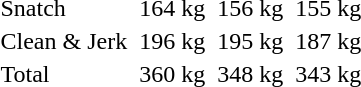<table>
<tr>
<td>Snatch</td>
<td></td>
<td>164 kg</td>
<td></td>
<td>156 kg</td>
<td></td>
<td>155 kg</td>
</tr>
<tr>
<td>Clean & Jerk</td>
<td></td>
<td>196 kg</td>
<td></td>
<td>195 kg</td>
<td></td>
<td>187 kg</td>
</tr>
<tr>
<td>Total</td>
<td></td>
<td>360 kg</td>
<td></td>
<td>348 kg</td>
<td></td>
<td>343 kg</td>
</tr>
</table>
